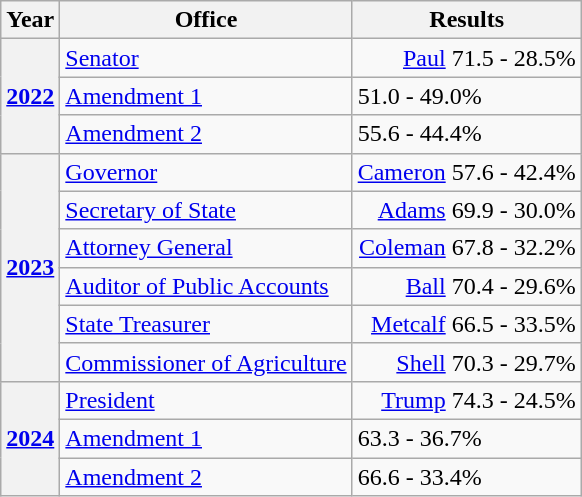<table class=wikitable>
<tr>
<th>Year</th>
<th>Office</th>
<th>Results</th>
</tr>
<tr>
<th rowspan=3><a href='#'>2022</a></th>
<td><a href='#'>Senator</a></td>
<td align="right" ><a href='#'>Paul</a> 71.5 - 28.5%</td>
</tr>
<tr>
<td><a href='#'>Amendment 1</a></td>
<td> 51.0 - 49.0%</td>
</tr>
<tr>
<td><a href='#'>Amendment 2</a></td>
<td> 55.6 - 44.4%</td>
</tr>
<tr>
<th rowspan=6><a href='#'>2023</a></th>
<td><a href='#'>Governor</a></td>
<td align="right" ><a href='#'>Cameron</a> 57.6 - 42.4%</td>
</tr>
<tr>
<td><a href='#'>Secretary of State</a></td>
<td align="right" ><a href='#'>Adams</a> 69.9 - 30.0%</td>
</tr>
<tr>
<td><a href='#'>Attorney General</a></td>
<td align="right" ><a href='#'>Coleman</a> 67.8 - 32.2%</td>
</tr>
<tr>
<td><a href='#'>Auditor of Public Accounts</a></td>
<td align="right" ><a href='#'>Ball</a> 70.4 - 29.6%</td>
</tr>
<tr>
<td><a href='#'>State Treasurer</a></td>
<td align="right" ><a href='#'>Metcalf</a> 66.5 - 33.5%</td>
</tr>
<tr>
<td><a href='#'>Commissioner of Agriculture</a></td>
<td align="right" ><a href='#'>Shell</a> 70.3 - 29.7%</td>
</tr>
<tr>
<th rowspan=3><a href='#'>2024</a></th>
<td><a href='#'>President</a></td>
<td align="right" ><a href='#'>Trump</a> 74.3 - 24.5%</td>
</tr>
<tr>
<td><a href='#'>Amendment 1</a></td>
<td> 63.3 - 36.7%</td>
</tr>
<tr>
<td><a href='#'>Amendment 2</a></td>
<td> 66.6 - 33.4%</td>
</tr>
</table>
